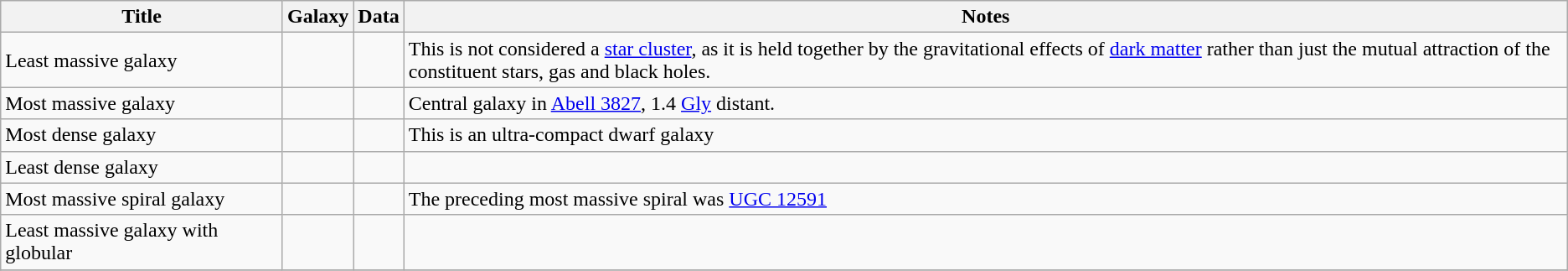<table class="wikitable">
<tr>
<th width=18%>Title</th>
<th>Galaxy</th>
<th>Data</th>
<th>Notes</th>
</tr>
<tr>
<td>Least massive galaxy</td>
<td></td>
<td></td>
<td>This is not considered a <a href='#'>star cluster</a>, as it is held together by the gravitational effects of <a href='#'>dark matter</a> rather than just the mutual attraction of the constituent stars, gas and black holes.</td>
</tr>
<tr>
<td>Most massive galaxy</td>
<td></td>
<td></td>
<td>Central galaxy in <a href='#'>Abell 3827</a>, 1.4 <a href='#'>Gly</a> distant.</td>
</tr>
<tr>
<td>Most dense galaxy</td>
<td></td>
<td></td>
<td>This is an ultra-compact dwarf galaxy</td>
</tr>
<tr>
<td>Least dense galaxy</td>
<td></td>
<td></td>
<td></td>
</tr>
<tr>
<td>Most massive spiral galaxy</td>
<td></td>
<td></td>
<td>The preceding most massive spiral was <a href='#'>UGC 12591</a></td>
</tr>
<tr>
<td>Least massive galaxy with globular </td>
<td></td>
<td></td>
<td></td>
</tr>
<tr>
</tr>
</table>
